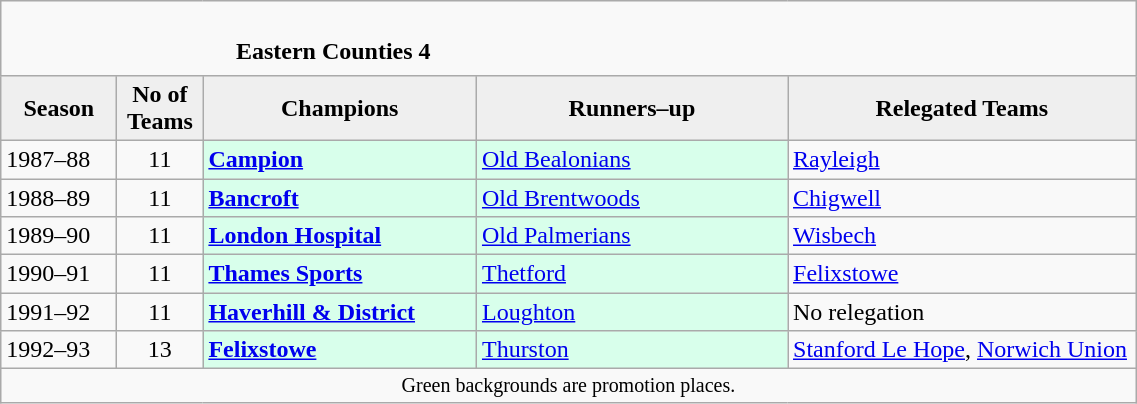<table class="wikitable" style="text-align: left;">
<tr>
<td colspan="11" cellpadding="0" cellspacing="0"><br><table border="0" style="width:100%;" cellpadding="0" cellspacing="0">
<tr>
<td style="width:20%; border:0;"></td>
<td style="border:0;"><strong>Eastern Counties 4</strong></td>
<td style="width:20%; border:0;"></td>
</tr>
</table>
</td>
</tr>
<tr>
<th style="background:#efefef; width:70px;">Season</th>
<th style="background:#efefef; width:50px;">No of Teams</th>
<th style="background:#efefef; width:175px;">Champions</th>
<th style="background:#efefef; width:200px;">Runners–up</th>
<th style="background:#efefef; width:225px;">Relegated Teams</th>
</tr>
<tr align=left>
<td>1987–88</td>
<td style="text-align: center;">11</td>
<td style="background:#d8ffeb;"><strong><a href='#'>Campion</a></strong></td>
<td style="background:#d8ffeb;"><a href='#'>Old Bealonians</a></td>
<td><a href='#'>Rayleigh</a></td>
</tr>
<tr>
<td>1988–89</td>
<td style="text-align: center;">11</td>
<td style="background:#d8ffeb;"><strong><a href='#'>Bancroft</a></strong></td>
<td style="background:#d8ffeb;"><a href='#'>Old Brentwoods</a></td>
<td><a href='#'>Chigwell</a></td>
</tr>
<tr>
<td>1989–90</td>
<td style="text-align: center;">11</td>
<td style="background:#d8ffeb;"><strong><a href='#'>London Hospital</a></strong></td>
<td style="background:#d8ffeb;"><a href='#'>Old Palmerians</a></td>
<td><a href='#'>Wisbech</a></td>
</tr>
<tr>
<td>1990–91</td>
<td style="text-align: center;">11</td>
<td style="background:#d8ffeb;"><strong><a href='#'>Thames Sports</a></strong></td>
<td style="background:#d8ffeb;"><a href='#'>Thetford</a></td>
<td><a href='#'>Felixstowe</a></td>
</tr>
<tr>
<td>1991–92</td>
<td style="text-align: center;">11</td>
<td style="background:#d8ffeb;"><strong><a href='#'>Haverhill & District</a></strong></td>
<td style="background:#d8ffeb;"><a href='#'>Loughton</a></td>
<td>No relegation</td>
</tr>
<tr>
<td>1992–93</td>
<td style="text-align: center;">13</td>
<td style="background:#d8ffeb;"><strong><a href='#'>Felixstowe</a></strong></td>
<td style="background:#d8ffeb;"><a href='#'>Thurston</a></td>
<td><a href='#'>Stanford Le Hope</a>, <a href='#'>Norwich Union</a></td>
</tr>
<tr>
<td colspan="15"  style="border:0; font-size:smaller; text-align:center;">Green backgrounds are promotion places.</td>
</tr>
</table>
